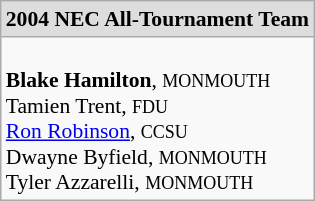<table class="wikitable" style="white-space:nowrap; font-size:90%;">
<tr>
<td colspan="7" style="text-align:center; background:#ddd;"><strong>2004 NEC  All-Tournament Team</strong></td>
</tr>
<tr>
<td><br><strong>Blake Hamilton</strong>, <small>MONMOUTH</small><br>
Tamien Trent, <small>FDU</small><br>
<a href='#'>Ron Robinson</a>, <small>CCSU</small><br>
Dwayne Byfield, <small>MONMOUTH</small><br>
Tyler Azzarelli, <small>MONMOUTH</small><br></td>
</tr>
</table>
